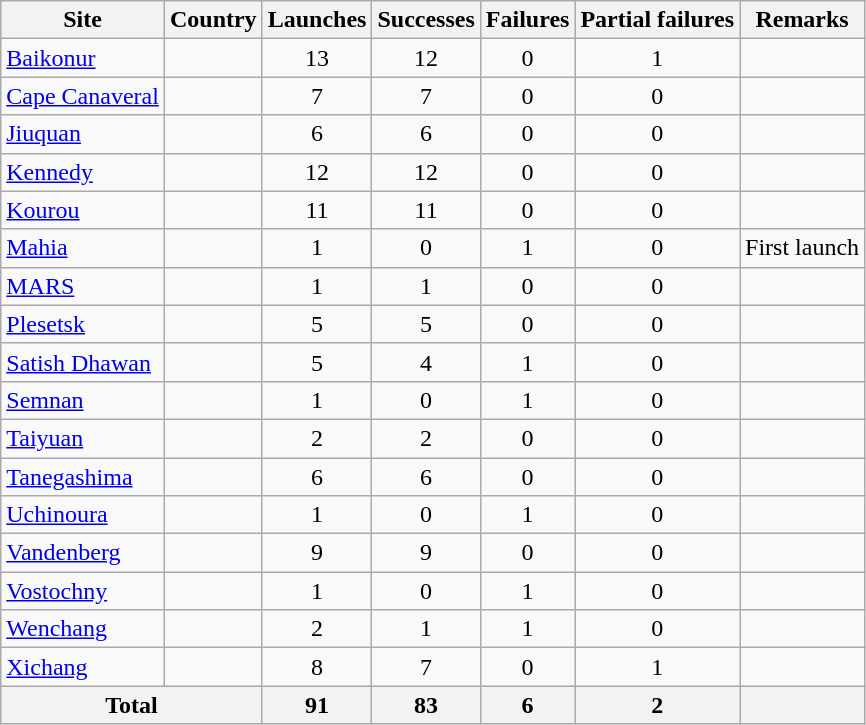<table class="wikitable sortable" style=text-align:center>
<tr>
<th>Site</th>
<th>Country</th>
<th>Launches</th>
<th>Successes</th>
<th>Failures</th>
<th>Partial failures</th>
<th>Remarks</th>
</tr>
<tr>
<td align=left><a href='#'>Baikonur</a></td>
<td align=left></td>
<td>13</td>
<td>12</td>
<td>0</td>
<td>1</td>
<td></td>
</tr>
<tr>
<td align=left><a href='#'>Cape Canaveral</a></td>
<td align=left></td>
<td>7</td>
<td>7</td>
<td>0</td>
<td>0</td>
<td></td>
</tr>
<tr>
<td align=left><a href='#'>Jiuquan</a></td>
<td align=left></td>
<td>6</td>
<td>6</td>
<td>0</td>
<td>0</td>
<td></td>
</tr>
<tr>
<td align=left><a href='#'>Kennedy</a></td>
<td align=left></td>
<td>12</td>
<td>12</td>
<td>0</td>
<td>0</td>
<td></td>
</tr>
<tr>
<td align=left><a href='#'>Kourou</a></td>
<td align=left></td>
<td>11</td>
<td>11</td>
<td>0</td>
<td>0</td>
<td></td>
</tr>
<tr>
<td align=left><a href='#'>Mahia</a></td>
<td align=left></td>
<td>1</td>
<td>0</td>
<td>1</td>
<td>0</td>
<td align=left>First launch</td>
</tr>
<tr>
<td align=left><a href='#'>MARS</a></td>
<td align=left></td>
<td>1</td>
<td>1</td>
<td>0</td>
<td>0</td>
<td></td>
</tr>
<tr>
<td align=left><a href='#'>Plesetsk</a></td>
<td align=left></td>
<td>5</td>
<td>5</td>
<td>0</td>
<td>0</td>
<td></td>
</tr>
<tr>
<td align=left><a href='#'>Satish Dhawan</a></td>
<td align=left></td>
<td>5</td>
<td>4</td>
<td>1</td>
<td>0</td>
<td></td>
</tr>
<tr>
<td align=left><a href='#'>Semnan</a></td>
<td align=left></td>
<td>1</td>
<td>0</td>
<td>1</td>
<td>0</td>
<td></td>
</tr>
<tr>
<td align=left><a href='#'>Taiyuan</a></td>
<td align=left></td>
<td>2</td>
<td>2</td>
<td>0</td>
<td>0</td>
<td></td>
</tr>
<tr>
<td align=left><a href='#'>Tanegashima</a></td>
<td align=left></td>
<td>6</td>
<td>6</td>
<td>0</td>
<td>0</td>
<td></td>
</tr>
<tr>
<td align=left><a href='#'>Uchinoura</a></td>
<td align=left></td>
<td>1</td>
<td>0</td>
<td>1</td>
<td>0</td>
<td></td>
</tr>
<tr>
<td align=left><a href='#'>Vandenberg</a></td>
<td align=left></td>
<td>9</td>
<td>9</td>
<td>0</td>
<td>0</td>
<td></td>
</tr>
<tr>
<td align=left><a href='#'>Vostochny</a></td>
<td align=left></td>
<td>1</td>
<td>0</td>
<td>1</td>
<td>0</td>
<td></td>
</tr>
<tr>
<td align=left><a href='#'>Wenchang</a></td>
<td align=left></td>
<td>2</td>
<td>1</td>
<td>1</td>
<td>0</td>
<td></td>
</tr>
<tr>
<td align=left><a href='#'>Xichang</a></td>
<td align=left></td>
<td>8</td>
<td>7</td>
<td>0</td>
<td>1</td>
<td></td>
</tr>
<tr class="sortbottom">
<th colspan=2>Total</th>
<th>91</th>
<th>83</th>
<th>6</th>
<th>2</th>
<th></th>
</tr>
</table>
